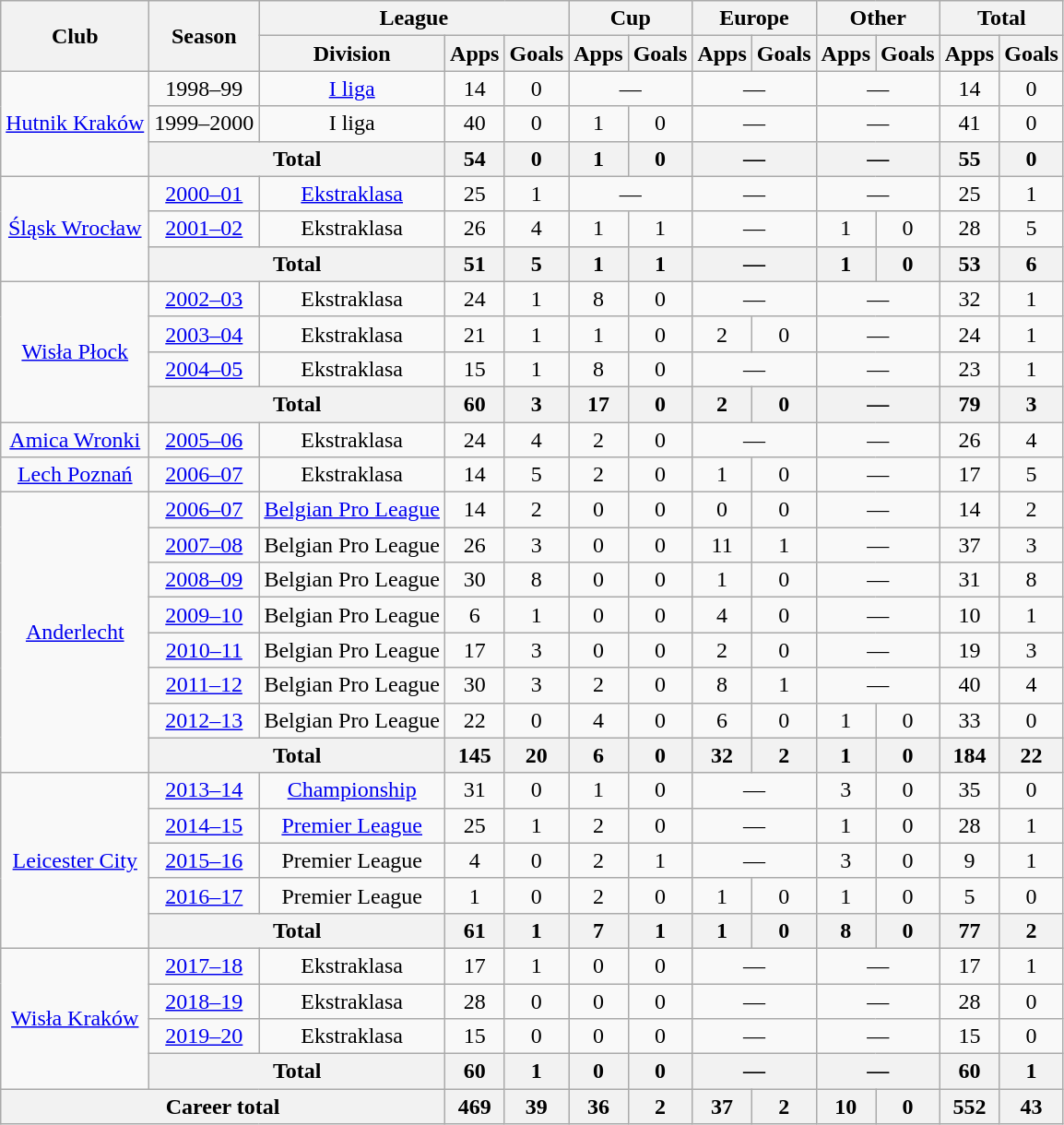<table class="wikitable" style="text-align: center;">
<tr>
<th rowspan="2">Club</th>
<th rowspan="2">Season</th>
<th colspan="3">League</th>
<th colspan="2">Cup</th>
<th colspan="2">Europe</th>
<th colspan="2">Other</th>
<th colspan="2">Total</th>
</tr>
<tr>
<th>Division</th>
<th>Apps</th>
<th>Goals</th>
<th>Apps</th>
<th>Goals</th>
<th>Apps</th>
<th>Goals</th>
<th>Apps</th>
<th>Goals</th>
<th>Apps</th>
<th>Goals</th>
</tr>
<tr>
<td rowspan=3><a href='#'>Hutnik Kraków</a></td>
<td>1998–99</td>
<td><a href='#'>I liga</a></td>
<td>14</td>
<td>0</td>
<td colspan="2">—</td>
<td colspan="2">—</td>
<td colspan="2">—</td>
<td>14</td>
<td>0</td>
</tr>
<tr>
<td>1999–2000</td>
<td>I liga</td>
<td>40</td>
<td>0</td>
<td>1</td>
<td>0</td>
<td colspan="2">—</td>
<td colspan="2">—</td>
<td>41</td>
<td>0</td>
</tr>
<tr>
<th colspan=2>Total</th>
<th>54</th>
<th>0</th>
<th>1</th>
<th>0</th>
<th colspan="2">—</th>
<th colspan="2">—</th>
<th>55</th>
<th>0</th>
</tr>
<tr>
<td rowspan=3><a href='#'>Śląsk Wrocław</a></td>
<td><a href='#'>2000–01</a></td>
<td><a href='#'>Ekstraklasa</a></td>
<td>25</td>
<td>1</td>
<td colspan="2">—</td>
<td colspan="2">—</td>
<td colspan="2">—</td>
<td>25</td>
<td>1</td>
</tr>
<tr>
<td><a href='#'>2001–02</a></td>
<td>Ekstraklasa</td>
<td>26</td>
<td>4</td>
<td>1</td>
<td>1</td>
<td colspan="2">—</td>
<td>1</td>
<td>0</td>
<td>28</td>
<td>5</td>
</tr>
<tr>
<th colspan=2>Total</th>
<th>51</th>
<th>5</th>
<th>1</th>
<th>1</th>
<th colspan="2">—</th>
<th>1</th>
<th>0</th>
<th>53</th>
<th>6</th>
</tr>
<tr>
<td rowspan=4><a href='#'>Wisła Płock</a></td>
<td><a href='#'>2002–03</a></td>
<td>Ekstraklasa</td>
<td>24</td>
<td>1</td>
<td>8</td>
<td>0</td>
<td colspan="2">—</td>
<td colspan="2">—</td>
<td>32</td>
<td>1</td>
</tr>
<tr>
<td><a href='#'>2003–04</a></td>
<td>Ekstraklasa</td>
<td>21</td>
<td>1</td>
<td>1</td>
<td>0</td>
<td>2</td>
<td>0</td>
<td colspan="2">—</td>
<td>24</td>
<td>1</td>
</tr>
<tr>
<td><a href='#'>2004–05</a></td>
<td>Ekstraklasa</td>
<td>15</td>
<td>1</td>
<td>8</td>
<td>0</td>
<td colspan="2">—</td>
<td colspan="2">—</td>
<td>23</td>
<td>1</td>
</tr>
<tr>
<th colspan=2>Total</th>
<th>60</th>
<th>3</th>
<th>17</th>
<th>0</th>
<th>2</th>
<th>0</th>
<th colspan="2">—</th>
<th>79</th>
<th>3</th>
</tr>
<tr>
<td><a href='#'>Amica Wronki</a></td>
<td><a href='#'>2005–06</a></td>
<td>Ekstraklasa</td>
<td>24</td>
<td>4</td>
<td>2</td>
<td>0</td>
<td colspan="2">—</td>
<td colspan="2">—</td>
<td>26</td>
<td>4</td>
</tr>
<tr>
<td><a href='#'>Lech Poznań</a></td>
<td><a href='#'>2006–07</a></td>
<td>Ekstraklasa</td>
<td>14</td>
<td>5</td>
<td>2</td>
<td>0</td>
<td>1</td>
<td>0</td>
<td colspan="2">—</td>
<td>17</td>
<td>5</td>
</tr>
<tr>
<td rowspan=8><a href='#'>Anderlecht</a></td>
<td><a href='#'>2006–07</a></td>
<td><a href='#'>Belgian Pro League</a></td>
<td>14</td>
<td>2</td>
<td>0</td>
<td>0</td>
<td>0</td>
<td>0</td>
<td colspan="2">—</td>
<td>14</td>
<td>2</td>
</tr>
<tr>
<td><a href='#'>2007–08</a></td>
<td>Belgian Pro League</td>
<td>26</td>
<td>3</td>
<td>0</td>
<td>0</td>
<td>11</td>
<td>1</td>
<td colspan="2">—</td>
<td>37</td>
<td>3</td>
</tr>
<tr>
<td><a href='#'>2008–09</a></td>
<td>Belgian Pro League</td>
<td>30</td>
<td>8</td>
<td>0</td>
<td>0</td>
<td>1</td>
<td>0</td>
<td colspan="2">—</td>
<td>31</td>
<td>8</td>
</tr>
<tr>
<td><a href='#'>2009–10</a></td>
<td>Belgian Pro League</td>
<td>6</td>
<td>1</td>
<td>0</td>
<td>0</td>
<td>4</td>
<td>0</td>
<td colspan="2">—</td>
<td>10</td>
<td>1</td>
</tr>
<tr>
<td><a href='#'>2010–11</a></td>
<td>Belgian Pro League</td>
<td>17</td>
<td>3</td>
<td>0</td>
<td>0</td>
<td>2</td>
<td>0</td>
<td colspan="2">—</td>
<td>19</td>
<td>3</td>
</tr>
<tr>
<td><a href='#'>2011–12</a></td>
<td>Belgian Pro League</td>
<td>30</td>
<td>3</td>
<td>2</td>
<td>0</td>
<td>8</td>
<td>1</td>
<td colspan="2">—</td>
<td>40</td>
<td>4</td>
</tr>
<tr>
<td><a href='#'>2012–13</a></td>
<td>Belgian Pro League</td>
<td>22</td>
<td>0</td>
<td>4</td>
<td>0</td>
<td>6</td>
<td>0</td>
<td>1</td>
<td>0</td>
<td>33</td>
<td>0</td>
</tr>
<tr>
<th colspan=2>Total</th>
<th>145</th>
<th>20</th>
<th>6</th>
<th>0</th>
<th>32</th>
<th>2</th>
<th>1</th>
<th>0</th>
<th>184</th>
<th>22</th>
</tr>
<tr>
<td rowspan=5><a href='#'>Leicester City</a></td>
<td><a href='#'>2013–14</a></td>
<td><a href='#'>Championship</a></td>
<td>31</td>
<td>0</td>
<td>1</td>
<td>0</td>
<td colspan="2">—</td>
<td>3</td>
<td>0</td>
<td>35</td>
<td>0</td>
</tr>
<tr>
<td><a href='#'>2014–15</a></td>
<td><a href='#'>Premier League</a></td>
<td>25</td>
<td>1</td>
<td>2</td>
<td>0</td>
<td colspan="2">—</td>
<td>1</td>
<td>0</td>
<td>28</td>
<td>1</td>
</tr>
<tr>
<td><a href='#'>2015–16</a></td>
<td>Premier League</td>
<td>4</td>
<td>0</td>
<td>2</td>
<td>1</td>
<td colspan="2">—</td>
<td>3</td>
<td>0</td>
<td>9</td>
<td>1</td>
</tr>
<tr>
<td><a href='#'>2016–17</a></td>
<td>Premier League</td>
<td>1</td>
<td>0</td>
<td>2</td>
<td>0</td>
<td>1</td>
<td>0</td>
<td>1</td>
<td>0</td>
<td>5</td>
<td>0</td>
</tr>
<tr>
<th colspan=2>Total</th>
<th>61</th>
<th>1</th>
<th>7</th>
<th>1</th>
<th>1</th>
<th>0</th>
<th>8</th>
<th>0</th>
<th>77</th>
<th>2</th>
</tr>
<tr>
<td rowspan=4><a href='#'>Wisła Kraków</a></td>
<td><a href='#'>2017–18</a></td>
<td>Ekstraklasa</td>
<td>17</td>
<td>1</td>
<td>0</td>
<td>0</td>
<td colspan="2">—</td>
<td colspan="2">—</td>
<td>17</td>
<td>1</td>
</tr>
<tr>
<td><a href='#'>2018–19</a></td>
<td>Ekstraklasa</td>
<td>28</td>
<td>0</td>
<td>0</td>
<td>0</td>
<td colspan="2">—</td>
<td colspan="2">—</td>
<td>28</td>
<td>0</td>
</tr>
<tr>
<td><a href='#'>2019–20</a></td>
<td>Ekstraklasa</td>
<td>15</td>
<td>0</td>
<td>0</td>
<td>0</td>
<td colspan="2">—</td>
<td colspan="2">—</td>
<td>15</td>
<td>0</td>
</tr>
<tr>
<th colspan=2>Total</th>
<th>60</th>
<th>1</th>
<th>0</th>
<th>0</th>
<th colspan="2">—</th>
<th colspan="2">—</th>
<th>60</th>
<th>1</th>
</tr>
<tr>
<th colspan="3">Career total</th>
<th>469</th>
<th>39</th>
<th>36</th>
<th>2</th>
<th>37</th>
<th>2</th>
<th>10</th>
<th>0</th>
<th>552</th>
<th>43</th>
</tr>
</table>
